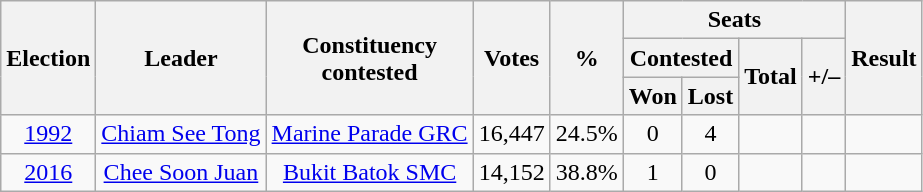<table class=wikitable style="text-align: center;">
<tr>
<th rowspan=3>Election</th>
<th rowspan=3>Leader</th>
<th rowspan=3>Constituency<br>contested</th>
<th rowspan=3>Votes</th>
<th rowspan=3>%</th>
<th colspan=4>Seats</th>
<th rowspan=3>Result</th>
</tr>
<tr>
<th colspan=2>Contested</th>
<th rowspan=2>Total</th>
<th rowspan=2>+/–</th>
</tr>
<tr>
<th>Won</th>
<th>Lost</th>
</tr>
<tr>
<td><a href='#'>1992</a></td>
<td><a href='#'>Chiam See Tong</a></td>
<td><a href='#'>Marine Parade GRC</a></td>
<td>16,447</td>
<td>24.5%</td>
<td>0</td>
<td>4</td>
<td></td>
<td></td>
<td></td>
</tr>
<tr>
<td><a href='#'>2016</a></td>
<td><a href='#'>Chee Soon Juan</a></td>
<td><a href='#'>Bukit Batok SMC</a></td>
<td>14,152</td>
<td>38.8%</td>
<td>1</td>
<td>0</td>
<td></td>
<td></td>
<td></td>
</tr>
</table>
